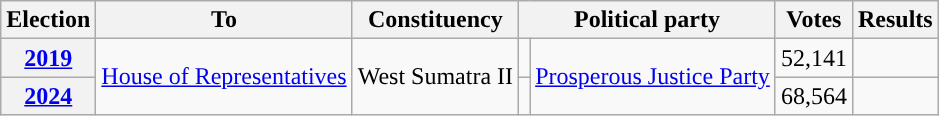<table class="wikitable">
<tr>
<th>Election</th>
<th><strong>To</strong></th>
<th>Constituency</th>
<th colspan="2">Political party</th>
<th>Votes</th>
<th>Results</th>
</tr>
<tr>
<th><strong><a href='#'>2019</a></strong></th>
<td rowspan="2"><a href='#'>House of Representatives</a></td>
<td rowspan="2">West Sumatra II</td>
<td style="background:"></td>
<td rowspan="2"><a href='#'>Prosperous Justice Party</a></td>
<td>52,141</td>
<td></td>
</tr>
<tr>
<th><strong><a href='#'>2024</a></strong></th>
<td style="background:"></td>
<td>68,564</td>
<td></td>
</tr>
</table>
